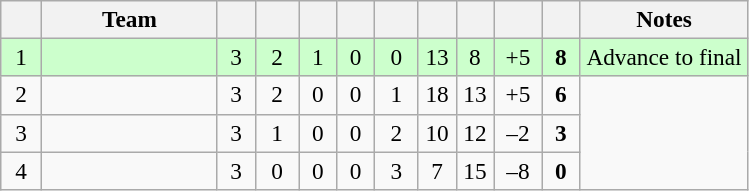<table class="wikitable" style="text-align: center; font-size: 97%;">
<tr>
<th width="20"></th>
<th width="110">Team</th>
<th width="18"></th>
<th width="22"></th>
<th width="18"></th>
<th width="18"></th>
<th width="22"></th>
<th width="18"></th>
<th width="18"></th>
<th width="25"></th>
<th width="18"></th>
<th width="105">Notes</th>
</tr>
<tr style="background-color: #ccffcc;">
<td>1</td>
<td align=left></td>
<td>3</td>
<td>2</td>
<td>1</td>
<td>0</td>
<td>0</td>
<td>13</td>
<td>8</td>
<td>+5</td>
<td><strong>8</strong></td>
<td>Advance to final</td>
</tr>
<tr>
<td>2</td>
<td align=left></td>
<td>3</td>
<td>2</td>
<td>0</td>
<td>0</td>
<td>1</td>
<td>18</td>
<td>13</td>
<td>+5</td>
<td><strong>6</strong></td>
<td rowspan="3"></td>
</tr>
<tr>
<td>3</td>
<td align=left></td>
<td>3</td>
<td>1</td>
<td>0</td>
<td>0</td>
<td>2</td>
<td>10</td>
<td>12</td>
<td>–2</td>
<td><strong>3</strong></td>
</tr>
<tr>
<td>4</td>
<td align=left></td>
<td>3</td>
<td>0</td>
<td>0</td>
<td>0</td>
<td>3</td>
<td>7</td>
<td>15</td>
<td>–8</td>
<td><strong>0</strong></td>
</tr>
</table>
